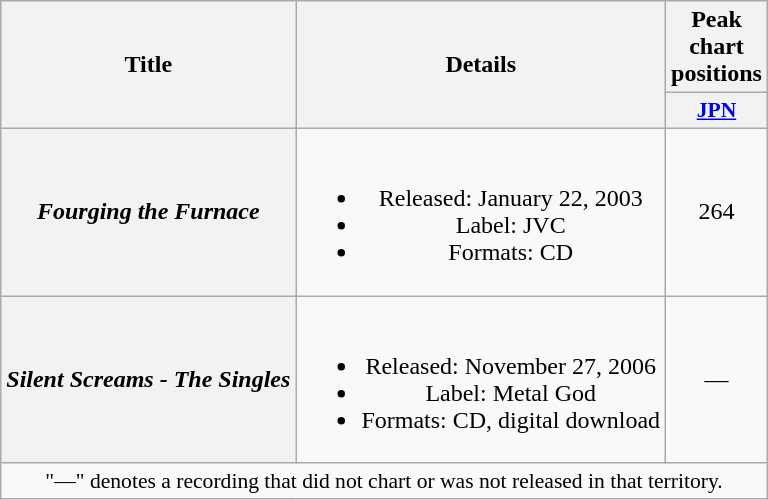<table class="wikitable plainrowheaders" style="text-align:center;">
<tr>
<th scope="col" rowspan="2">Title</th>
<th scope="col" rowspan="2">Details</th>
<th scope="col">Peak chart positions</th>
</tr>
<tr>
<th scope="col" style="width:3em;font-size:90%;"><a href='#'>JPN</a><br></th>
</tr>
<tr>
<th scope="row"><em>Fourging the Furnace</em></th>
<td><br><ul><li>Released: January 22, 2003</li><li>Label: JVC</li><li>Formats: CD</li></ul></td>
<td>264</td>
</tr>
<tr>
<th scope="row"><em>Silent Screams - The Singles</em></th>
<td><br><ul><li>Released: November 27, 2006</li><li>Label: Metal God</li><li>Formats: CD, digital download</li></ul></td>
<td>—</td>
</tr>
<tr>
<td colspan="15" style="font-size:90%">"—" denotes a recording that did not chart or was not released in that territory.</td>
</tr>
</table>
